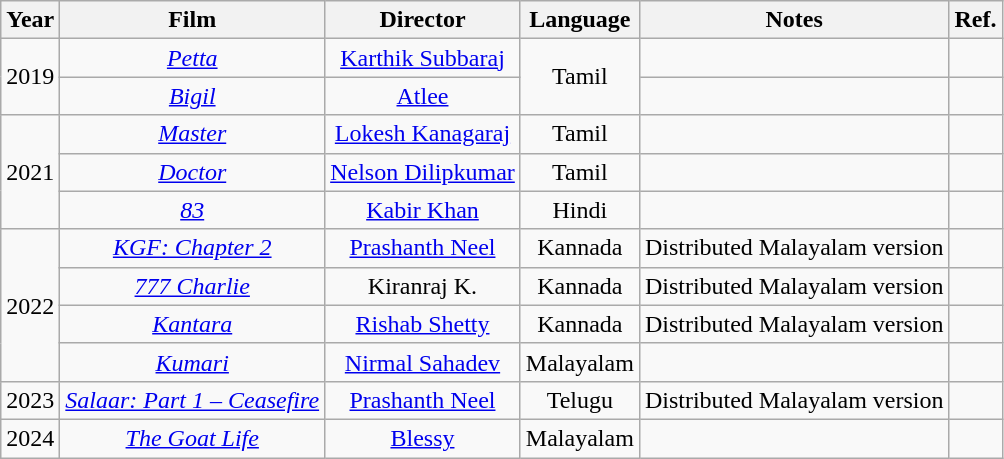<table class="wikitable sortable" style="text-align: center;font-size:100%">
<tr>
<th>Year</th>
<th>Film</th>
<th>Director</th>
<th>Language</th>
<th>Notes</th>
<th>Ref.</th>
</tr>
<tr>
<td rowspan="2">2019</td>
<td><em><a href='#'>Petta</a></em></td>
<td><a href='#'>Karthik Subbaraj</a></td>
<td rowspan="2">Tamil</td>
<td></td>
<td></td>
</tr>
<tr>
<td><em><a href='#'>Bigil</a></em></td>
<td><a href='#'>Atlee</a></td>
<td></td>
<td></td>
</tr>
<tr>
<td rowspan="3">2021</td>
<td><em><a href='#'>Master</a></em></td>
<td><a href='#'>Lokesh Kanagaraj</a></td>
<td>Tamil</td>
<td></td>
<td></td>
</tr>
<tr>
<td><em><a href='#'>Doctor</a></em></td>
<td><a href='#'>Nelson Dilipkumar</a></td>
<td>Tamil</td>
<td></td>
<td></td>
</tr>
<tr>
<td><em><a href='#'>83</a></em></td>
<td><a href='#'>Kabir Khan</a></td>
<td>Hindi</td>
<td></td>
<td></td>
</tr>
<tr>
<td rowspan="4">2022</td>
<td><em><a href='#'>KGF: Chapter 2</a></em></td>
<td><a href='#'>Prashanth Neel</a></td>
<td>Kannada</td>
<td>Distributed Malayalam version</td>
<td></td>
</tr>
<tr>
<td><em><a href='#'>777 Charlie</a></em></td>
<td>Kiranraj K.</td>
<td>Kannada</td>
<td>Distributed Malayalam version</td>
<td></td>
</tr>
<tr>
<td><em><a href='#'>Kantara</a></em></td>
<td><a href='#'>Rishab Shetty</a></td>
<td>Kannada</td>
<td>Distributed Malayalam version</td>
<td></td>
</tr>
<tr>
<td><em><a href='#'>Kumari</a></em></td>
<td><a href='#'>Nirmal Sahadev</a></td>
<td>Malayalam</td>
<td></td>
<td></td>
</tr>
<tr>
<td>2023</td>
<td><em><a href='#'>Salaar: Part 1 – Ceasefire</a></em></td>
<td><a href='#'>Prashanth Neel</a></td>
<td>Telugu</td>
<td>Distributed Malayalam version</td>
<td></td>
</tr>
<tr>
<td>2024</td>
<td><em><a href='#'>The Goat Life</a></em></td>
<td><a href='#'>Blessy</a></td>
<td>Malayalam</td>
<td></td>
<td></td>
</tr>
</table>
